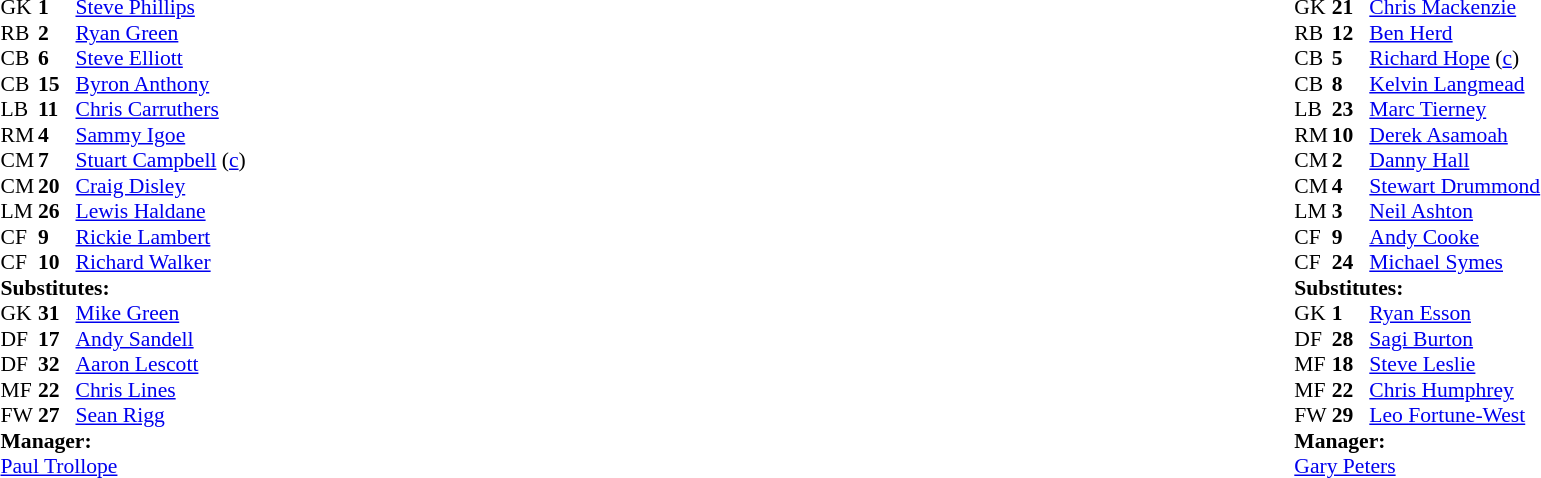<table style="width:100%;">
<tr>
<td style="vertical-align:top; width:50%;"><br><table style="font-size: 90%" cellspacing="0" cellpadding="0">
<tr>
<td colspan="4"></td>
</tr>
<tr>
<th width=25></th>
<th width=25></th>
</tr>
<tr>
<td>GK</td>
<td><strong>1</strong></td>
<td><a href='#'>Steve Phillips</a></td>
</tr>
<tr>
<td>RB</td>
<td><strong>2</strong></td>
<td><a href='#'>Ryan Green</a></td>
</tr>
<tr>
<td>CB</td>
<td><strong>6</strong></td>
<td><a href='#'>Steve Elliott</a></td>
</tr>
<tr>
<td>CB</td>
<td><strong>15</strong></td>
<td><a href='#'>Byron Anthony</a></td>
</tr>
<tr>
<td>LB</td>
<td><strong>11</strong></td>
<td><a href='#'>Chris Carruthers</a></td>
</tr>
<tr>
<td>RM</td>
<td><strong>4</strong></td>
<td><a href='#'>Sammy Igoe</a></td>
</tr>
<tr>
<td>CM</td>
<td><strong>7</strong></td>
<td><a href='#'>Stuart Campbell</a> (<a href='#'>c</a>)</td>
<td></td>
</tr>
<tr>
<td>CM</td>
<td><strong>20</strong></td>
<td><a href='#'>Craig Disley</a></td>
</tr>
<tr>
<td>LM</td>
<td><strong>26</strong></td>
<td><a href='#'>Lewis Haldane</a></td>
<td></td>
<td></td>
</tr>
<tr>
<td>CF</td>
<td><strong>9</strong></td>
<td><a href='#'>Rickie Lambert</a></td>
</tr>
<tr>
<td>CF</td>
<td><strong>10</strong></td>
<td><a href='#'>Richard Walker</a></td>
<td></td>
</tr>
<tr>
<td colspan=3><strong>Substitutes:</strong></td>
</tr>
<tr>
<td>GK</td>
<td><strong>31</strong></td>
<td><a href='#'>Mike Green</a></td>
</tr>
<tr>
<td>DF</td>
<td><strong>17</strong></td>
<td><a href='#'>Andy Sandell</a></td>
</tr>
<tr>
<td>DF</td>
<td><strong>32</strong></td>
<td><a href='#'>Aaron Lescott</a></td>
</tr>
<tr>
<td>MF</td>
<td><strong>22</strong></td>
<td><a href='#'>Chris Lines</a></td>
</tr>
<tr>
<td>FW</td>
<td><strong>27</strong></td>
<td><a href='#'>Sean Rigg</a></td>
<td></td>
<td></td>
</tr>
<tr>
<td colspan=3><strong>Manager:</strong></td>
</tr>
<tr>
<td colspan=4><a href='#'>Paul Trollope</a></td>
</tr>
</table>
</td>
<td style="vertical-align:top; width:50%"><br><table cellspacing="0" cellpadding="0" style="font-size:90%; margin:auto;">
<tr>
<td colspan="4"></td>
</tr>
<tr>
<th width=25></th>
<th width=25></th>
</tr>
<tr>
<td>GK</td>
<td><strong>21</strong></td>
<td><a href='#'>Chris Mackenzie</a></td>
</tr>
<tr>
<td>RB</td>
<td><strong>12</strong></td>
<td><a href='#'>Ben Herd</a></td>
<td></td>
<td></td>
</tr>
<tr>
<td>CB</td>
<td><strong>5</strong></td>
<td><a href='#'>Richard Hope</a> (<a href='#'>c</a>)</td>
</tr>
<tr>
<td>CB</td>
<td><strong>8</strong></td>
<td><a href='#'>Kelvin Langmead</a></td>
</tr>
<tr>
<td>LB</td>
<td><strong>23</strong></td>
<td><a href='#'>Marc Tierney</a></td>
<td></td>
</tr>
<tr>
<td>RM</td>
<td><strong>10</strong></td>
<td><a href='#'>Derek Asamoah</a></td>
</tr>
<tr>
<td>CM</td>
<td><strong>2</strong></td>
<td><a href='#'>Danny Hall</a></td>
</tr>
<tr>
<td>CM</td>
<td><strong>4</strong></td>
<td><a href='#'>Stewart Drummond</a></td>
</tr>
<tr>
<td>LM</td>
<td><strong>3</strong></td>
<td><a href='#'>Neil Ashton</a></td>
</tr>
<tr>
<td>CF</td>
<td><strong>9</strong></td>
<td><a href='#'>Andy Cooke</a></td>
<td></td>
<td></td>
</tr>
<tr>
<td>CF</td>
<td><strong>24</strong></td>
<td><a href='#'>Michael Symes</a></td>
<td></td>
<td></td>
</tr>
<tr>
<td colspan=3><strong>Substitutes:</strong></td>
</tr>
<tr>
<td>GK</td>
<td><strong>1</strong></td>
<td><a href='#'>Ryan Esson</a></td>
</tr>
<tr>
<td>DF</td>
<td><strong>28</strong></td>
<td><a href='#'>Sagi Burton</a></td>
<td></td>
<td></td>
</tr>
<tr>
<td>MF</td>
<td><strong>18</strong></td>
<td><a href='#'>Steve Leslie</a></td>
</tr>
<tr>
<td>MF</td>
<td><strong>22</strong></td>
<td><a href='#'>Chris Humphrey</a></td>
<td></td>
<td></td>
</tr>
<tr>
<td>FW</td>
<td><strong>29</strong></td>
<td><a href='#'>Leo Fortune-West</a></td>
<td></td>
<td></td>
</tr>
<tr>
<td colspan=3><strong>Manager:</strong></td>
</tr>
<tr>
<td colspan=4><a href='#'>Gary Peters</a></td>
</tr>
</table>
</td>
</tr>
</table>
